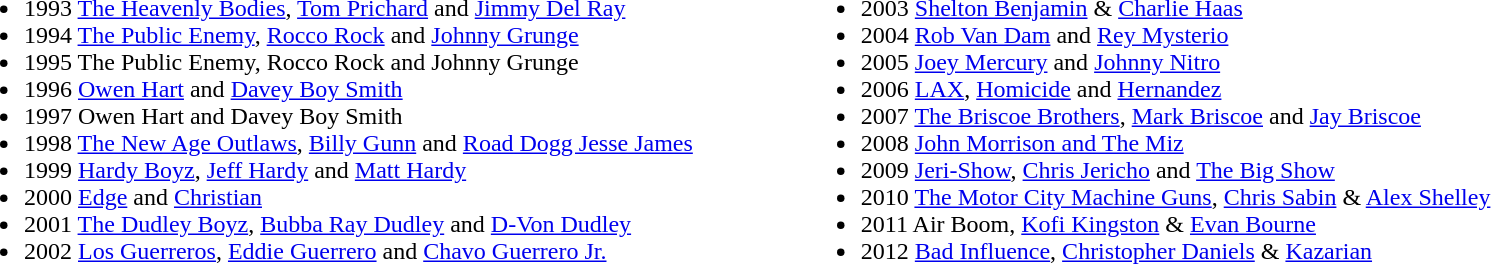<table border="0" cellpadding="2">
<tr valign="top">
<td><br><ul><li>1993  <a href='#'>The Heavenly Bodies</a>, <a href='#'>Tom Prichard</a> and <a href='#'>Jimmy Del Ray</a></li><li>1994  <a href='#'>The Public Enemy</a>, <a href='#'>Rocco Rock</a> and  <a href='#'>Johnny Grunge</a></li><li>1995 The Public Enemy, Rocco Rock and Johnny Grunge</li><li>1996  <a href='#'>Owen Hart</a> and <a href='#'>Davey Boy Smith</a></li><li>1997 Owen Hart and Davey Boy Smith</li><li>1998  <a href='#'>The New Age Outlaws</a>, <a href='#'>Billy Gunn</a> and <a href='#'>Road Dogg Jesse James</a></li><li>1999  <a href='#'>Hardy Boyz</a>, <a href='#'>Jeff Hardy</a> and <a href='#'>Matt Hardy</a></li><li>2000  <a href='#'>Edge</a> and <a href='#'>Christian</a></li><li>2001  <a href='#'>The Dudley Boyz</a>, <a href='#'>Bubba Ray Dudley</a> and <a href='#'>D-Von Dudley</a></li><li>2002  <a href='#'>Los Guerreros</a>, <a href='#'>Eddie Guerrero</a> and <a href='#'>Chavo Guerrero Jr.</a></li></ul></td>
<td width="60"></td>
<td valign="top"><br><ul><li>2003  <a href='#'>Shelton Benjamin</a> & <a href='#'>Charlie Haas</a></li><li>2004  <a href='#'>Rob Van Dam</a> and <a href='#'>Rey Mysterio</a></li><li>2005  <a href='#'>Joey Mercury</a> and <a href='#'>Johnny Nitro</a></li><li>2006  <a href='#'>LAX</a>, <a href='#'>Homicide</a> and <a href='#'>Hernandez</a></li><li>2007  <a href='#'>The Briscoe Brothers</a>, <a href='#'>Mark Briscoe</a> and <a href='#'>Jay Briscoe</a></li><li>2008  <a href='#'>John Morrison and The Miz</a></li><li>2009  <a href='#'>Jeri-Show</a>, <a href='#'>Chris Jericho</a> and <a href='#'>The Big Show</a></li><li>2010  <a href='#'>The Motor City Machine Guns</a>, <a href='#'>Chris Sabin</a> & <a href='#'>Alex Shelley</a></li><li>2011  Air Boom, <a href='#'>Kofi Kingston</a> & <a href='#'>Evan Bourne</a></li><li>2012  <a href='#'>Bad Influence</a>, <a href='#'>Christopher Daniels</a> & <a href='#'>Kazarian</a></li></ul></td>
</tr>
</table>
